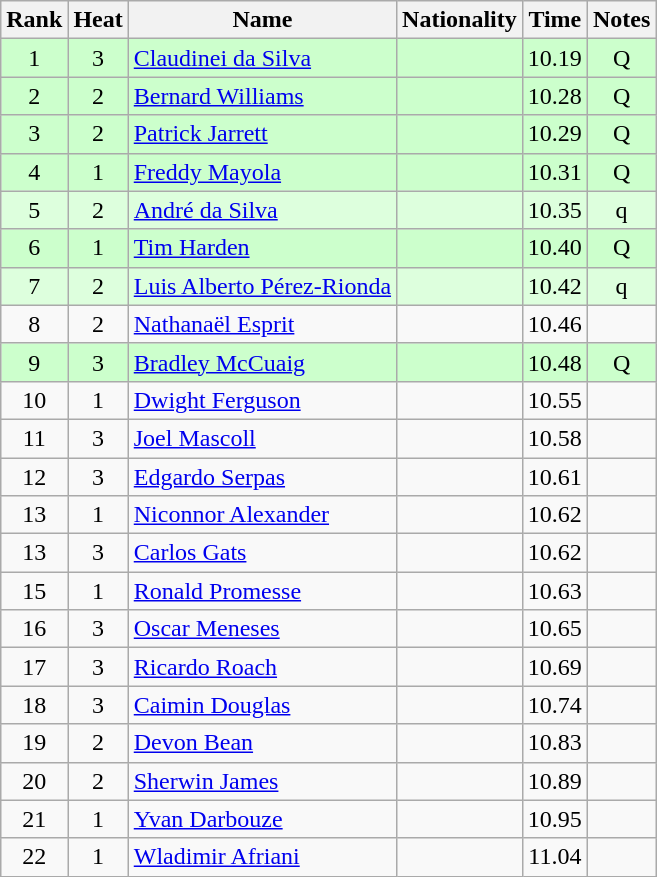<table class="wikitable sortable" style="text-align:center">
<tr>
<th>Rank</th>
<th>Heat</th>
<th>Name</th>
<th>Nationality</th>
<th>Time</th>
<th>Notes</th>
</tr>
<tr bgcolor=ccffcc>
<td>1</td>
<td>3</td>
<td align=left><a href='#'>Claudinei da Silva</a></td>
<td align=left></td>
<td>10.19</td>
<td>Q</td>
</tr>
<tr bgcolor=ccffcc>
<td>2</td>
<td>2</td>
<td align=left><a href='#'>Bernard Williams</a></td>
<td align=left></td>
<td>10.28</td>
<td>Q</td>
</tr>
<tr bgcolor=ccffcc>
<td>3</td>
<td>2</td>
<td align=left><a href='#'>Patrick Jarrett</a></td>
<td align=left></td>
<td>10.29</td>
<td>Q</td>
</tr>
<tr bgcolor=ccffcc>
<td>4</td>
<td>1</td>
<td align=left><a href='#'>Freddy Mayola</a></td>
<td align=left></td>
<td>10.31</td>
<td>Q</td>
</tr>
<tr bgcolor=ddffdd>
<td>5</td>
<td>2</td>
<td align=left><a href='#'>André da Silva</a></td>
<td align=left></td>
<td>10.35</td>
<td>q</td>
</tr>
<tr bgcolor=ccffcc>
<td>6</td>
<td>1</td>
<td align=left><a href='#'>Tim Harden</a></td>
<td align=left></td>
<td>10.40</td>
<td>Q</td>
</tr>
<tr bgcolor=ddffdd>
<td>7</td>
<td>2</td>
<td align=left><a href='#'>Luis Alberto Pérez-Rionda</a></td>
<td align=left></td>
<td>10.42</td>
<td>q</td>
</tr>
<tr>
<td>8</td>
<td>2</td>
<td align=left><a href='#'>Nathanaël Esprit</a></td>
<td align=left></td>
<td>10.46</td>
<td></td>
</tr>
<tr bgcolor=ccffcc>
<td>9</td>
<td>3</td>
<td align=left><a href='#'>Bradley McCuaig</a></td>
<td align=left></td>
<td>10.48</td>
<td>Q</td>
</tr>
<tr>
<td>10</td>
<td>1</td>
<td align=left><a href='#'>Dwight Ferguson</a></td>
<td align=left></td>
<td>10.55</td>
<td></td>
</tr>
<tr>
<td>11</td>
<td>3</td>
<td align=left><a href='#'>Joel Mascoll</a></td>
<td align=left></td>
<td>10.58</td>
<td></td>
</tr>
<tr>
<td>12</td>
<td>3</td>
<td align=left><a href='#'>Edgardo Serpas</a></td>
<td align=left></td>
<td>10.61</td>
<td></td>
</tr>
<tr>
<td>13</td>
<td>1</td>
<td align=left><a href='#'>Niconnor Alexander</a></td>
<td align=left></td>
<td>10.62</td>
<td></td>
</tr>
<tr>
<td>13</td>
<td>3</td>
<td align=left><a href='#'>Carlos Gats</a></td>
<td align=left></td>
<td>10.62</td>
<td></td>
</tr>
<tr>
<td>15</td>
<td>1</td>
<td align=left><a href='#'>Ronald Promesse</a></td>
<td align=left></td>
<td>10.63</td>
<td></td>
</tr>
<tr>
<td>16</td>
<td>3</td>
<td align=left><a href='#'>Oscar Meneses</a></td>
<td align=left></td>
<td>10.65</td>
<td></td>
</tr>
<tr>
<td>17</td>
<td>3</td>
<td align=left><a href='#'>Ricardo Roach</a></td>
<td align=left></td>
<td>10.69</td>
<td></td>
</tr>
<tr>
<td>18</td>
<td>3</td>
<td align=left><a href='#'>Caimin Douglas</a></td>
<td align=left></td>
<td>10.74</td>
<td></td>
</tr>
<tr>
<td>19</td>
<td>2</td>
<td align=left><a href='#'>Devon Bean</a></td>
<td align=left></td>
<td>10.83</td>
<td></td>
</tr>
<tr>
<td>20</td>
<td>2</td>
<td align=left><a href='#'>Sherwin James</a></td>
<td align=left></td>
<td>10.89</td>
<td></td>
</tr>
<tr>
<td>21</td>
<td>1</td>
<td align=left><a href='#'>Yvan Darbouze</a></td>
<td align=left></td>
<td>10.95</td>
<td></td>
</tr>
<tr>
<td>22</td>
<td>1</td>
<td align=left><a href='#'>Wladimir Afriani</a></td>
<td align=left></td>
<td>11.04</td>
<td></td>
</tr>
</table>
